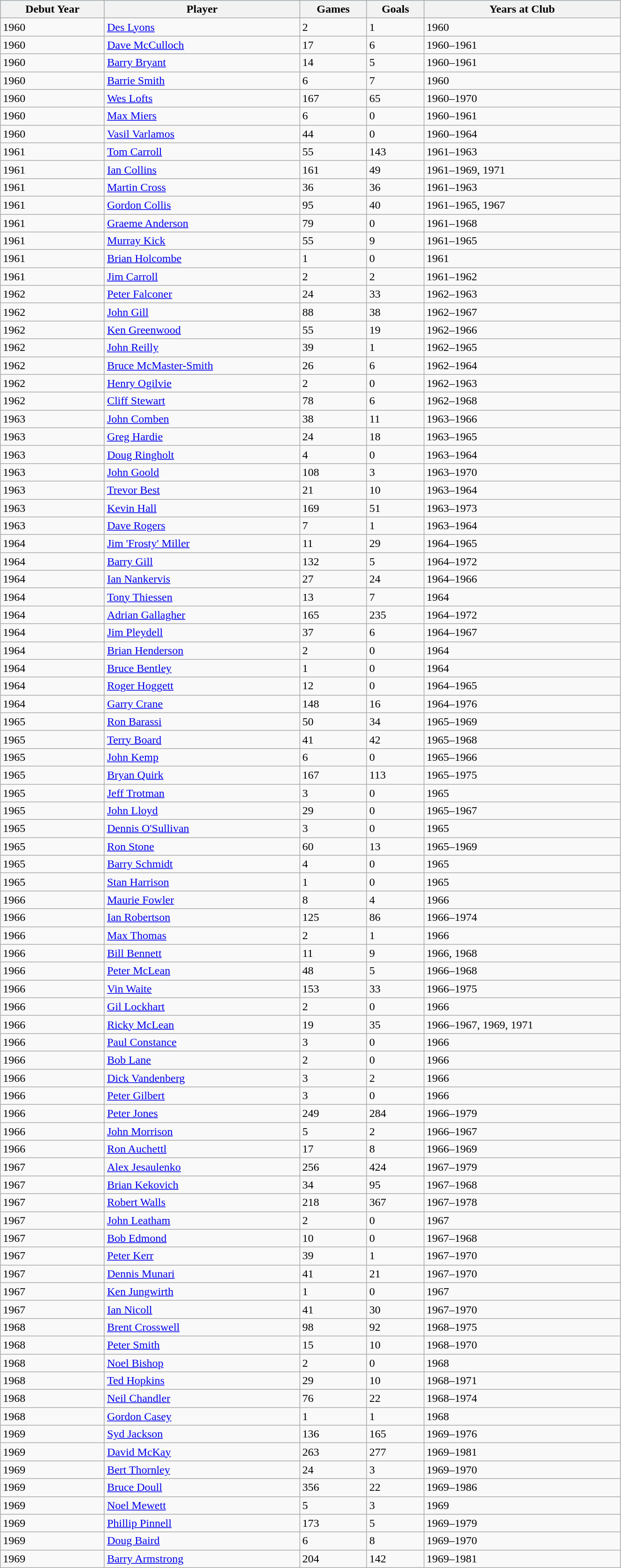<table class="wikitable" style="width:70%;">
<tr style="background:#87cefa;">
<th>Debut Year</th>
<th>Player</th>
<th>Games</th>
<th>Goals</th>
<th>Years at Club</th>
</tr>
<tr>
<td>1960</td>
<td><a href='#'>Des Lyons</a></td>
<td>2</td>
<td>1</td>
<td>1960</td>
</tr>
<tr>
<td>1960</td>
<td><a href='#'>Dave McCulloch</a></td>
<td>17</td>
<td>6</td>
<td>1960–1961</td>
</tr>
<tr>
<td>1960</td>
<td><a href='#'>Barry Bryant</a></td>
<td>14</td>
<td>5</td>
<td>1960–1961</td>
</tr>
<tr>
<td>1960</td>
<td><a href='#'>Barrie Smith</a></td>
<td>6</td>
<td>7</td>
<td>1960</td>
</tr>
<tr>
<td>1960</td>
<td><a href='#'>Wes Lofts</a></td>
<td>167</td>
<td>65</td>
<td>1960–1970</td>
</tr>
<tr>
<td>1960</td>
<td><a href='#'>Max Miers</a></td>
<td>6</td>
<td>0</td>
<td>1960–1961</td>
</tr>
<tr>
<td>1960</td>
<td><a href='#'>Vasil Varlamos</a></td>
<td>44</td>
<td>0</td>
<td>1960–1964</td>
</tr>
<tr>
<td>1961</td>
<td><a href='#'>Tom Carroll</a></td>
<td>55</td>
<td>143</td>
<td>1961–1963</td>
</tr>
<tr>
<td>1961</td>
<td><a href='#'>Ian Collins</a></td>
<td>161</td>
<td>49</td>
<td>1961–1969, 1971</td>
</tr>
<tr>
<td>1961</td>
<td><a href='#'>Martin Cross</a></td>
<td>36</td>
<td>36</td>
<td>1961–1963</td>
</tr>
<tr>
<td>1961</td>
<td><a href='#'>Gordon Collis</a></td>
<td>95</td>
<td>40</td>
<td>1961–1965, 1967</td>
</tr>
<tr>
<td>1961</td>
<td><a href='#'>Graeme Anderson</a></td>
<td>79</td>
<td>0</td>
<td>1961–1968</td>
</tr>
<tr>
<td>1961</td>
<td><a href='#'>Murray Kick</a></td>
<td>55</td>
<td>9</td>
<td>1961–1965</td>
</tr>
<tr>
<td>1961</td>
<td><a href='#'>Brian Holcombe</a></td>
<td>1</td>
<td>0</td>
<td>1961</td>
</tr>
<tr>
<td>1961</td>
<td><a href='#'>Jim Carroll</a></td>
<td>2</td>
<td>2</td>
<td>1961–1962</td>
</tr>
<tr>
<td>1962</td>
<td><a href='#'>Peter Falconer</a></td>
<td>24</td>
<td>33</td>
<td>1962–1963</td>
</tr>
<tr>
<td>1962</td>
<td><a href='#'>John Gill</a></td>
<td>88</td>
<td>38</td>
<td>1962–1967</td>
</tr>
<tr>
<td>1962</td>
<td><a href='#'>Ken Greenwood</a></td>
<td>55</td>
<td>19</td>
<td>1962–1966</td>
</tr>
<tr>
<td>1962</td>
<td><a href='#'>John Reilly</a></td>
<td>39</td>
<td>1</td>
<td>1962–1965</td>
</tr>
<tr>
<td>1962</td>
<td><a href='#'>Bruce McMaster-Smith</a></td>
<td>26</td>
<td>6</td>
<td>1962–1964</td>
</tr>
<tr>
<td>1962</td>
<td><a href='#'>Henry Ogilvie</a></td>
<td>2</td>
<td>0</td>
<td>1962–1963</td>
</tr>
<tr>
<td>1962</td>
<td><a href='#'>Cliff Stewart</a></td>
<td>78</td>
<td>6</td>
<td>1962–1968</td>
</tr>
<tr>
<td>1963</td>
<td><a href='#'>John Comben</a></td>
<td>38</td>
<td>11</td>
<td>1963–1966</td>
</tr>
<tr>
<td>1963</td>
<td><a href='#'>Greg Hardie</a></td>
<td>24</td>
<td>18</td>
<td>1963–1965</td>
</tr>
<tr>
<td>1963</td>
<td><a href='#'>Doug Ringholt</a></td>
<td>4</td>
<td>0</td>
<td>1963–1964</td>
</tr>
<tr>
<td>1963</td>
<td><a href='#'>John Goold</a></td>
<td>108</td>
<td>3</td>
<td>1963–1970</td>
</tr>
<tr>
<td>1963</td>
<td><a href='#'>Trevor Best</a></td>
<td>21</td>
<td>10</td>
<td>1963–1964</td>
</tr>
<tr>
<td>1963</td>
<td><a href='#'>Kevin Hall</a></td>
<td>169</td>
<td>51</td>
<td>1963–1973</td>
</tr>
<tr>
<td>1963</td>
<td><a href='#'>Dave Rogers</a></td>
<td>7</td>
<td>1</td>
<td>1963–1964</td>
</tr>
<tr>
<td>1964</td>
<td><a href='#'>Jim 'Frosty' Miller</a></td>
<td>11</td>
<td>29</td>
<td>1964–1965</td>
</tr>
<tr>
<td>1964</td>
<td><a href='#'>Barry Gill</a></td>
<td>132</td>
<td>5</td>
<td>1964–1972</td>
</tr>
<tr>
<td>1964</td>
<td><a href='#'>Ian Nankervis</a></td>
<td>27</td>
<td>24</td>
<td>1964–1966</td>
</tr>
<tr>
<td>1964</td>
<td><a href='#'>Tony Thiessen</a></td>
<td>13</td>
<td>7</td>
<td>1964</td>
</tr>
<tr>
<td>1964</td>
<td><a href='#'>Adrian Gallagher</a></td>
<td>165</td>
<td>235</td>
<td>1964–1972</td>
</tr>
<tr>
<td>1964</td>
<td><a href='#'>Jim Pleydell</a></td>
<td>37</td>
<td>6</td>
<td>1964–1967</td>
</tr>
<tr>
<td>1964</td>
<td><a href='#'>Brian Henderson</a></td>
<td>2</td>
<td>0</td>
<td>1964</td>
</tr>
<tr>
<td>1964</td>
<td><a href='#'>Bruce Bentley</a></td>
<td>1</td>
<td>0</td>
<td>1964</td>
</tr>
<tr>
<td>1964</td>
<td><a href='#'>Roger Hoggett</a></td>
<td>12</td>
<td>0</td>
<td>1964–1965</td>
</tr>
<tr>
<td>1964</td>
<td><a href='#'>Garry Crane</a></td>
<td>148</td>
<td>16</td>
<td>1964–1976</td>
</tr>
<tr>
<td>1965</td>
<td><a href='#'>Ron Barassi</a></td>
<td>50</td>
<td>34</td>
<td>1965–1969</td>
</tr>
<tr>
<td>1965</td>
<td><a href='#'>Terry Board</a></td>
<td>41</td>
<td>42</td>
<td>1965–1968</td>
</tr>
<tr>
<td>1965</td>
<td><a href='#'>John Kemp</a></td>
<td>6</td>
<td>0</td>
<td>1965–1966</td>
</tr>
<tr>
<td>1965</td>
<td><a href='#'>Bryan Quirk</a></td>
<td>167</td>
<td>113</td>
<td>1965–1975</td>
</tr>
<tr>
<td>1965</td>
<td><a href='#'>Jeff Trotman</a></td>
<td>3</td>
<td>0</td>
<td>1965</td>
</tr>
<tr>
<td>1965</td>
<td><a href='#'>John Lloyd</a></td>
<td>29</td>
<td>0</td>
<td>1965–1967</td>
</tr>
<tr>
<td>1965</td>
<td><a href='#'>Dennis O'Sullivan</a></td>
<td>3</td>
<td>0</td>
<td>1965</td>
</tr>
<tr>
<td>1965</td>
<td><a href='#'>Ron Stone</a></td>
<td>60</td>
<td>13</td>
<td>1965–1969</td>
</tr>
<tr>
<td>1965</td>
<td><a href='#'>Barry Schmidt</a></td>
<td>4</td>
<td>0</td>
<td>1965</td>
</tr>
<tr>
<td>1965</td>
<td><a href='#'>Stan Harrison</a></td>
<td>1</td>
<td>0</td>
<td>1965</td>
</tr>
<tr>
<td>1966</td>
<td><a href='#'>Maurie Fowler</a></td>
<td>8</td>
<td>4</td>
<td>1966</td>
</tr>
<tr>
<td>1966</td>
<td><a href='#'>Ian Robertson</a></td>
<td>125</td>
<td>86</td>
<td>1966–1974</td>
</tr>
<tr>
<td>1966</td>
<td><a href='#'>Max Thomas</a></td>
<td>2</td>
<td>1</td>
<td>1966</td>
</tr>
<tr>
<td>1966</td>
<td><a href='#'>Bill Bennett</a></td>
<td>11</td>
<td>9</td>
<td>1966, 1968</td>
</tr>
<tr>
<td>1966</td>
<td><a href='#'>Peter McLean</a></td>
<td>48</td>
<td>5</td>
<td>1966–1968</td>
</tr>
<tr>
<td>1966</td>
<td><a href='#'>Vin Waite</a></td>
<td>153</td>
<td>33</td>
<td>1966–1975</td>
</tr>
<tr>
<td>1966</td>
<td><a href='#'>Gil Lockhart</a></td>
<td>2</td>
<td>0</td>
<td>1966</td>
</tr>
<tr>
<td>1966</td>
<td><a href='#'>Ricky McLean</a></td>
<td>19</td>
<td>35</td>
<td>1966–1967, 1969, 1971</td>
</tr>
<tr>
<td>1966</td>
<td><a href='#'>Paul Constance</a></td>
<td>3</td>
<td>0</td>
<td>1966</td>
</tr>
<tr>
<td>1966</td>
<td><a href='#'>Bob Lane</a></td>
<td>2</td>
<td>0</td>
<td>1966</td>
</tr>
<tr>
<td>1966</td>
<td><a href='#'>Dick Vandenberg</a></td>
<td>3</td>
<td>2</td>
<td>1966</td>
</tr>
<tr>
<td>1966</td>
<td><a href='#'>Peter Gilbert</a></td>
<td>3</td>
<td>0</td>
<td>1966</td>
</tr>
<tr>
<td>1966</td>
<td><a href='#'>Peter Jones</a></td>
<td>249</td>
<td>284</td>
<td>1966–1979</td>
</tr>
<tr>
<td>1966</td>
<td><a href='#'>John Morrison</a></td>
<td>5</td>
<td>2</td>
<td>1966–1967</td>
</tr>
<tr>
<td>1966</td>
<td><a href='#'>Ron Auchettl</a></td>
<td>17</td>
<td>8</td>
<td>1966–1969</td>
</tr>
<tr>
<td>1967</td>
<td><a href='#'>Alex Jesaulenko</a></td>
<td>256</td>
<td>424</td>
<td>1967–1979</td>
</tr>
<tr>
<td>1967</td>
<td><a href='#'>Brian Kekovich</a></td>
<td>34</td>
<td>95</td>
<td>1967–1968</td>
</tr>
<tr>
<td>1967</td>
<td><a href='#'>Robert Walls</a></td>
<td>218</td>
<td>367</td>
<td>1967–1978</td>
</tr>
<tr>
<td>1967</td>
<td><a href='#'>John Leatham</a></td>
<td>2</td>
<td>0</td>
<td>1967</td>
</tr>
<tr>
<td>1967</td>
<td><a href='#'>Bob Edmond</a></td>
<td>10</td>
<td>0</td>
<td>1967–1968</td>
</tr>
<tr>
<td>1967</td>
<td><a href='#'>Peter Kerr</a></td>
<td>39</td>
<td>1</td>
<td>1967–1970</td>
</tr>
<tr>
<td>1967</td>
<td><a href='#'>Dennis Munari</a></td>
<td>41</td>
<td>21</td>
<td>1967–1970</td>
</tr>
<tr>
<td>1967</td>
<td><a href='#'>Ken Jungwirth</a></td>
<td>1</td>
<td>0</td>
<td>1967</td>
</tr>
<tr>
<td>1967</td>
<td><a href='#'>Ian Nicoll</a></td>
<td>41</td>
<td>30</td>
<td>1967–1970</td>
</tr>
<tr>
<td>1968</td>
<td><a href='#'>Brent Crosswell</a></td>
<td>98</td>
<td>92</td>
<td>1968–1975</td>
</tr>
<tr>
<td>1968</td>
<td><a href='#'>Peter Smith</a></td>
<td>15</td>
<td>10</td>
<td>1968–1970</td>
</tr>
<tr>
<td>1968</td>
<td><a href='#'>Noel Bishop</a></td>
<td>2</td>
<td>0</td>
<td>1968</td>
</tr>
<tr>
<td>1968</td>
<td><a href='#'>Ted Hopkins</a></td>
<td>29</td>
<td>10</td>
<td>1968–1971</td>
</tr>
<tr>
<td>1968</td>
<td><a href='#'>Neil Chandler</a></td>
<td>76</td>
<td>22</td>
<td>1968–1974</td>
</tr>
<tr>
<td>1968</td>
<td><a href='#'>Gordon Casey</a></td>
<td>1</td>
<td>1</td>
<td>1968</td>
</tr>
<tr>
<td>1969</td>
<td><a href='#'>Syd Jackson</a></td>
<td>136</td>
<td>165</td>
<td>1969–1976</td>
</tr>
<tr>
<td>1969</td>
<td><a href='#'>David McKay</a></td>
<td>263</td>
<td>277</td>
<td>1969–1981</td>
</tr>
<tr>
<td>1969</td>
<td><a href='#'>Bert Thornley</a></td>
<td>24</td>
<td>3</td>
<td>1969–1970</td>
</tr>
<tr>
<td>1969</td>
<td><a href='#'>Bruce Doull</a></td>
<td>356</td>
<td>22</td>
<td>1969–1986</td>
</tr>
<tr>
<td>1969</td>
<td><a href='#'>Noel Mewett</a></td>
<td>5</td>
<td>3</td>
<td>1969</td>
</tr>
<tr>
<td>1969</td>
<td><a href='#'>Phillip Pinnell</a></td>
<td>173</td>
<td>5</td>
<td>1969–1979</td>
</tr>
<tr>
<td>1969</td>
<td><a href='#'>Doug Baird</a></td>
<td>6</td>
<td>8</td>
<td>1969–1970</td>
</tr>
<tr>
<td>1969</td>
<td><a href='#'>Barry Armstrong</a></td>
<td>204</td>
<td>142</td>
<td>1969–1981</td>
</tr>
</table>
